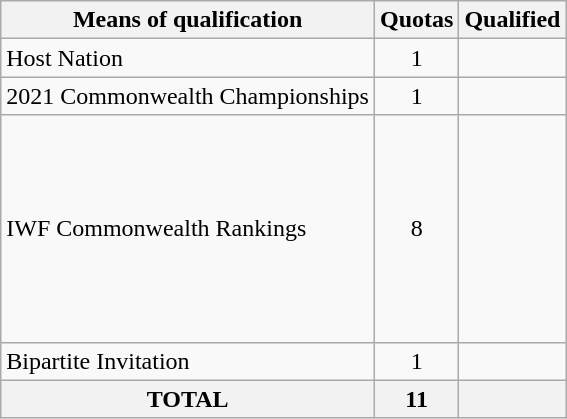<table class = "wikitable">
<tr>
<th>Means of qualification</th>
<th>Quotas</th>
<th>Qualified</th>
</tr>
<tr>
<td>Host Nation</td>
<td align="center">1</td>
<td></td>
</tr>
<tr>
<td>2021 Commonwealth Championships</td>
<td align="center">1</td>
<td></td>
</tr>
<tr>
<td>IWF Commonwealth Rankings</td>
<td align="center">8</td>
<td><br><em></em><br><br><br><br><br><br><br></td>
</tr>
<tr>
<td>Bipartite Invitation</td>
<td align="center">1</td>
<td></td>
</tr>
<tr>
<th>TOTAL</th>
<th>11</th>
<th></th>
</tr>
</table>
